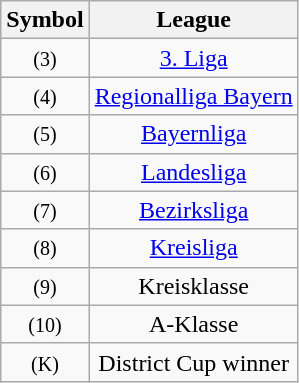<table class="wikitable" style="text-align: center">
<tr>
<th>Symbol</th>
<th>League</th>
</tr>
<tr>
<td><small>(3)</small></td>
<td><a href='#'>3. Liga</a></td>
</tr>
<tr>
<td><small>(4)</small></td>
<td><a href='#'>Regionalliga Bayern</a></td>
</tr>
<tr>
<td><small>(5)</small></td>
<td><a href='#'>Bayernliga</a></td>
</tr>
<tr>
<td><small>(6)</small></td>
<td><a href='#'>Landesliga</a></td>
</tr>
<tr>
<td><small>(7)</small></td>
<td><a href='#'>Bezirksliga</a></td>
</tr>
<tr>
<td><small>(8)</small></td>
<td><a href='#'>Kreisliga</a></td>
</tr>
<tr>
<td><small>(9)</small></td>
<td>Kreisklasse</td>
</tr>
<tr>
<td><small>(10)</small></td>
<td>A-Klasse</td>
</tr>
<tr>
<td><small>(K)</small></td>
<td>District Cup winner</td>
</tr>
</table>
